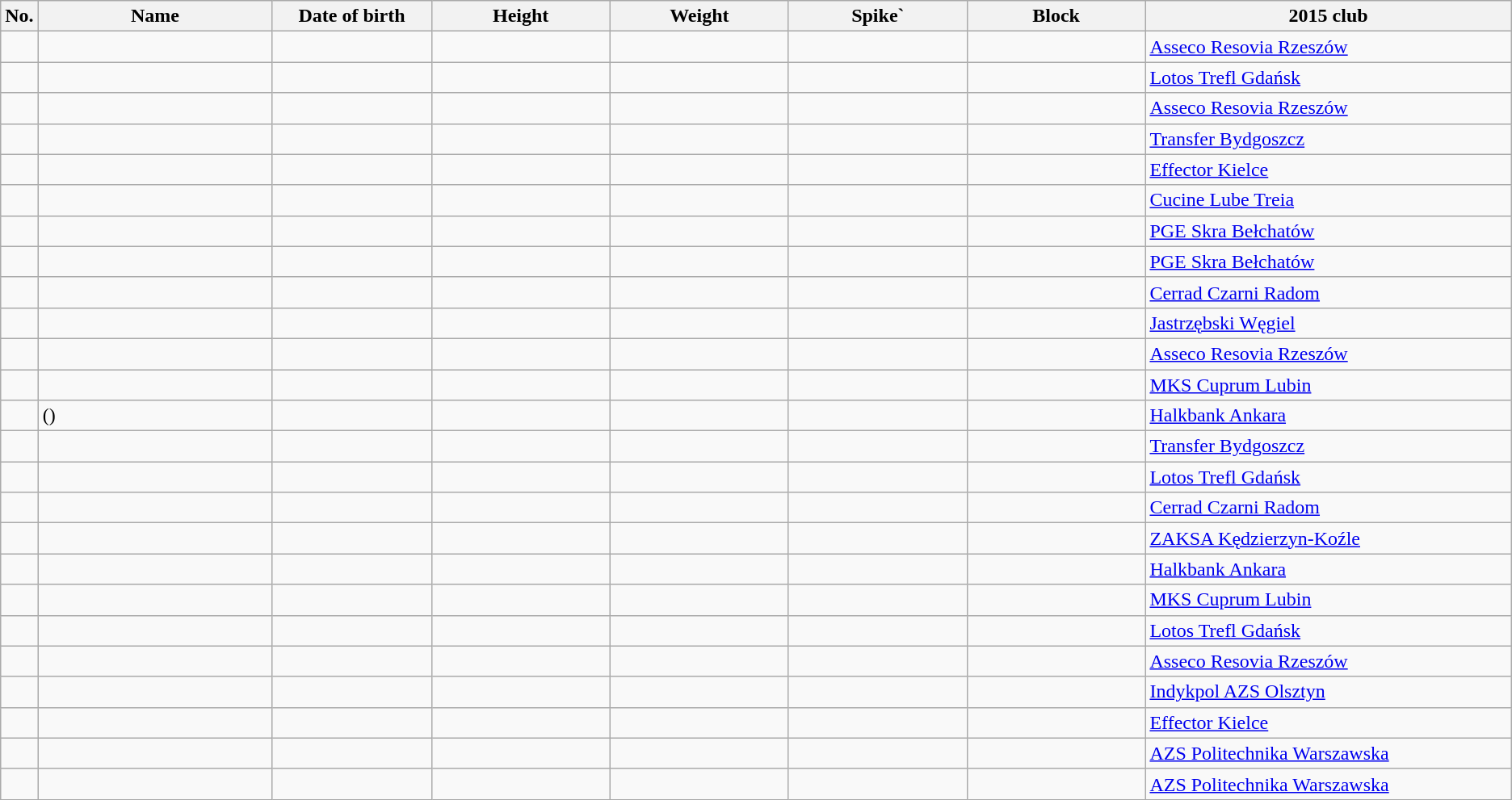<table class="wikitable sortable" style="font-size:100%; text-align:center;">
<tr>
<th>No.</th>
<th style="width:12em">Name</th>
<th style="width:8em">Date of birth</th>
<th style="width:9em">Height</th>
<th style="width:9em">Weight</th>
<th style="width:9em">Spike`</th>
<th style="width:9em">Block</th>
<th style="width:19em">2015 club</th>
</tr>
<tr>
<td></td>
<td align=left></td>
<td align=right></td>
<td></td>
<td></td>
<td></td>
<td></td>
<td align=left> <a href='#'>Asseco Resovia Rzeszów</a></td>
</tr>
<tr>
<td></td>
<td align=left></td>
<td align=right></td>
<td></td>
<td></td>
<td></td>
<td></td>
<td align=left> <a href='#'>Lotos Trefl Gdańsk</a></td>
</tr>
<tr>
<td></td>
<td align=left></td>
<td align=right></td>
<td></td>
<td></td>
<td></td>
<td></td>
<td align=left> <a href='#'>Asseco Resovia Rzeszów</a></td>
</tr>
<tr>
<td></td>
<td align=left></td>
<td align=right></td>
<td></td>
<td></td>
<td></td>
<td></td>
<td align=left> <a href='#'>Transfer Bydgoszcz</a></td>
</tr>
<tr>
<td></td>
<td align=left></td>
<td align=right></td>
<td></td>
<td></td>
<td></td>
<td></td>
<td align=left> <a href='#'>Effector Kielce</a></td>
</tr>
<tr>
<td></td>
<td align=left></td>
<td align=right></td>
<td></td>
<td></td>
<td></td>
<td></td>
<td align=left> <a href='#'>Cucine Lube Treia</a></td>
</tr>
<tr>
<td></td>
<td align=left></td>
<td align=right></td>
<td></td>
<td></td>
<td></td>
<td></td>
<td align=left> <a href='#'>PGE Skra Bełchatów</a></td>
</tr>
<tr>
<td></td>
<td align=left></td>
<td align=right></td>
<td></td>
<td></td>
<td></td>
<td></td>
<td align=left> <a href='#'>PGE Skra Bełchatów</a></td>
</tr>
<tr>
<td></td>
<td align=left></td>
<td align=right></td>
<td></td>
<td></td>
<td></td>
<td></td>
<td align=left> <a href='#'>Cerrad Czarni Radom</a></td>
</tr>
<tr>
<td></td>
<td align=left></td>
<td align=right></td>
<td></td>
<td></td>
<td></td>
<td></td>
<td align=left> <a href='#'>Jastrzębski Węgiel</a></td>
</tr>
<tr>
<td></td>
<td align=left></td>
<td align=right></td>
<td></td>
<td></td>
<td></td>
<td></td>
<td align=left> <a href='#'>Asseco Resovia Rzeszów</a></td>
</tr>
<tr>
<td></td>
<td align=left></td>
<td align=right></td>
<td></td>
<td></td>
<td></td>
<td></td>
<td align=left> <a href='#'>MKS Cuprum Lubin</a></td>
</tr>
<tr>
<td></td>
<td align=left> ()</td>
<td align=right></td>
<td></td>
<td></td>
<td></td>
<td></td>
<td align=left> <a href='#'>Halkbank Ankara</a></td>
</tr>
<tr>
<td></td>
<td align=left></td>
<td align=right></td>
<td></td>
<td></td>
<td></td>
<td></td>
<td align=left> <a href='#'>Transfer Bydgoszcz</a></td>
</tr>
<tr>
<td></td>
<td align=left></td>
<td align=right></td>
<td></td>
<td></td>
<td></td>
<td></td>
<td align=left> <a href='#'>Lotos Trefl Gdańsk</a></td>
</tr>
<tr>
<td></td>
<td align=left></td>
<td align=right></td>
<td></td>
<td></td>
<td></td>
<td></td>
<td align=left> <a href='#'>Cerrad Czarni Radom</a></td>
</tr>
<tr>
<td></td>
<td align=left></td>
<td align=right></td>
<td></td>
<td></td>
<td></td>
<td></td>
<td align=left> <a href='#'>ZAKSA Kędzierzyn-Koźle</a></td>
</tr>
<tr>
<td></td>
<td align=left></td>
<td align=right></td>
<td></td>
<td></td>
<td></td>
<td></td>
<td align=left> <a href='#'>Halkbank Ankara</a></td>
</tr>
<tr>
<td></td>
<td align=left></td>
<td align=right></td>
<td></td>
<td></td>
<td></td>
<td></td>
<td align=left> <a href='#'>MKS Cuprum Lubin</a></td>
</tr>
<tr>
<td></td>
<td align=left></td>
<td align=right></td>
<td></td>
<td></td>
<td></td>
<td></td>
<td align=left> <a href='#'>Lotos Trefl Gdańsk</a></td>
</tr>
<tr>
<td></td>
<td align=left></td>
<td align=right></td>
<td></td>
<td></td>
<td></td>
<td></td>
<td align=left> <a href='#'>Asseco Resovia Rzeszów</a></td>
</tr>
<tr>
<td></td>
<td align=left></td>
<td align=right></td>
<td></td>
<td></td>
<td></td>
<td></td>
<td align=left> <a href='#'>Indykpol AZS Olsztyn</a></td>
</tr>
<tr>
<td></td>
<td align=left></td>
<td align=right></td>
<td></td>
<td></td>
<td></td>
<td></td>
<td align=left> <a href='#'>Effector Kielce</a></td>
</tr>
<tr>
<td></td>
<td align=left></td>
<td align=right></td>
<td></td>
<td></td>
<td></td>
<td></td>
<td align=left> <a href='#'>AZS Politechnika Warszawska</a></td>
</tr>
<tr>
<td></td>
<td align=left></td>
<td align=right></td>
<td></td>
<td></td>
<td></td>
<td></td>
<td align=left> <a href='#'>AZS Politechnika Warszawska</a></td>
</tr>
</table>
